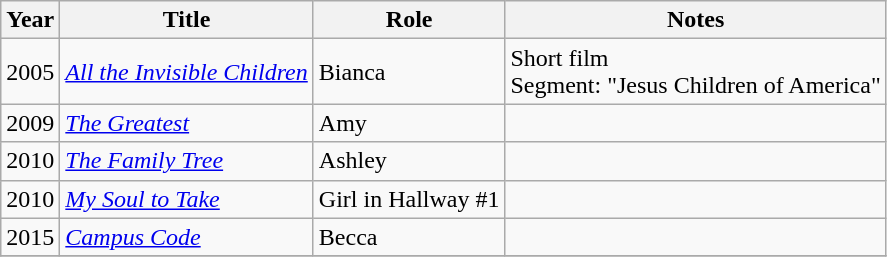<table class="wikitable sortable">
<tr>
<th>Year</th>
<th>Title</th>
<th>Role</th>
<th class="unsortable">Notes</th>
</tr>
<tr>
<td>2005</td>
<td><em><a href='#'>All the Invisible Children</a></em></td>
<td>Bianca</td>
<td>Short film<br>Segment: "Jesus Children of America"</td>
</tr>
<tr>
<td>2009</td>
<td><em><a href='#'>The Greatest</a></em></td>
<td>Amy</td>
<td></td>
</tr>
<tr>
<td>2010</td>
<td><em><a href='#'>The Family Tree</a></em></td>
<td>Ashley</td>
<td></td>
</tr>
<tr>
<td>2010</td>
<td><em><a href='#'>My Soul to Take</a></em></td>
<td>Girl in Hallway #1</td>
<td></td>
</tr>
<tr>
<td>2015</td>
<td><em><a href='#'>Campus Code</a></em></td>
<td>Becca </td>
<td></td>
</tr>
<tr>
</tr>
</table>
